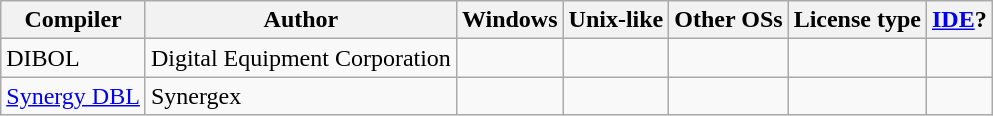<table class="wikitable sortable">
<tr>
<th>Compiler</th>
<th>Author</th>
<th>Windows</th>
<th>Unix-like</th>
<th>Other OSs</th>
<th>License type</th>
<th><a href='#'>IDE</a>?</th>
</tr>
<tr>
<td>DIBOL</td>
<td>Digital Equipment Corporation</td>
<td></td>
<td></td>
<td></td>
<td></td>
<td></td>
</tr>
<tr>
<td><a href='#'>Synergy DBL</a></td>
<td>Synergex</td>
<td></td>
<td></td>
<td></td>
<td></td>
<td></td>
</tr>
</table>
